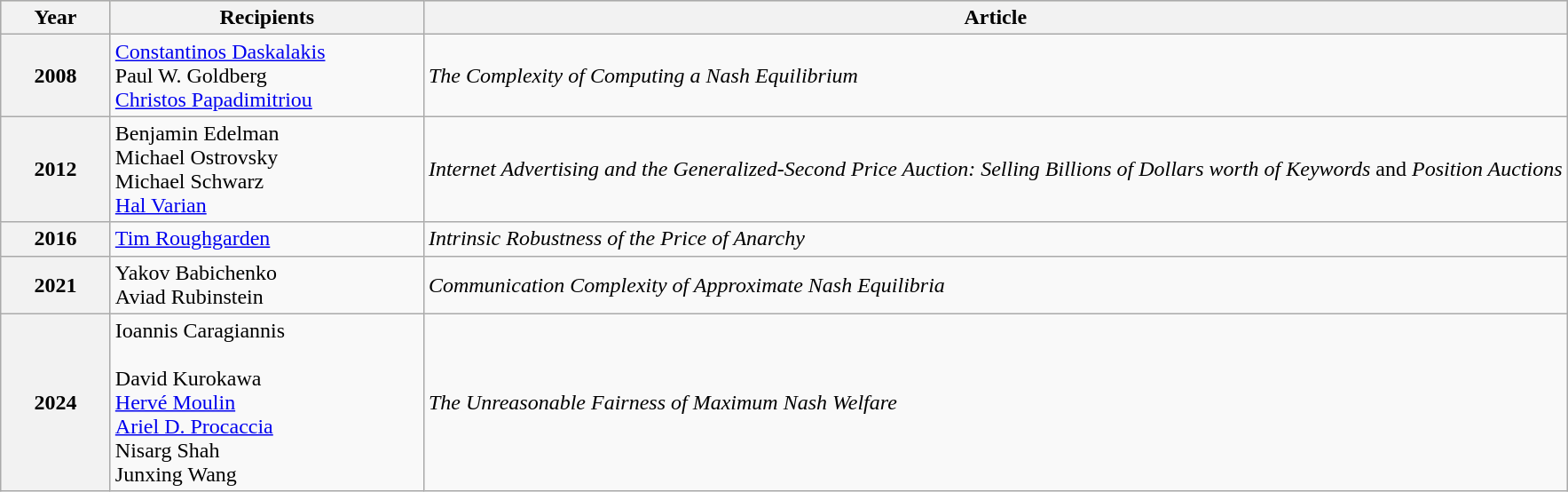<table class="wikitable">
<tr bgcolor="#ccccc">
<th style="width:7%">Year</th>
<th style="width:20%">Recipients</th>
<th>Article</th>
</tr>
<tr>
<th>2008</th>
<td><a href='#'>Constantinos Daskalakis</a><br>Paul W. Goldberg<br><a href='#'>Christos Papadimitriou</a></td>
<td><em>The Complexity of Computing a Nash Equilibrium</em></td>
</tr>
<tr>
<th>2012</th>
<td>Benjamin Edelman<br>Michael Ostrovsky<br>Michael Schwarz<br><a href='#'>Hal Varian</a></td>
<td><em>Internet Advertising and the Generalized-Second Price Auction: Selling Billions of Dollars worth of Keywords</em> and <em>Position Auctions</em></td>
</tr>
<tr>
<th>2016</th>
<td><a href='#'>Tim Roughgarden</a></td>
<td><em>Intrinsic Robustness of the Price of Anarchy</em></td>
</tr>
<tr>
<th>2021</th>
<td>Yakov Babichenko<br>Aviad Rubinstein</td>
<td><em>Communication Complexity of Approximate Nash Equilibria</em></td>
</tr>
<tr>
<th>2024</th>
<td>Ioannis Caragiannis<br><br>David Kurokawa<br>
<a href='#'>Hervé Moulin</a><br>
<a href='#'>Ariel D. Procaccia</a><br>
Nisarg Shah<br>
Junxing Wang</td>
<td><em>The Unreasonable Fairness of Maximum Nash Welfare</em></td>
</tr>
</table>
